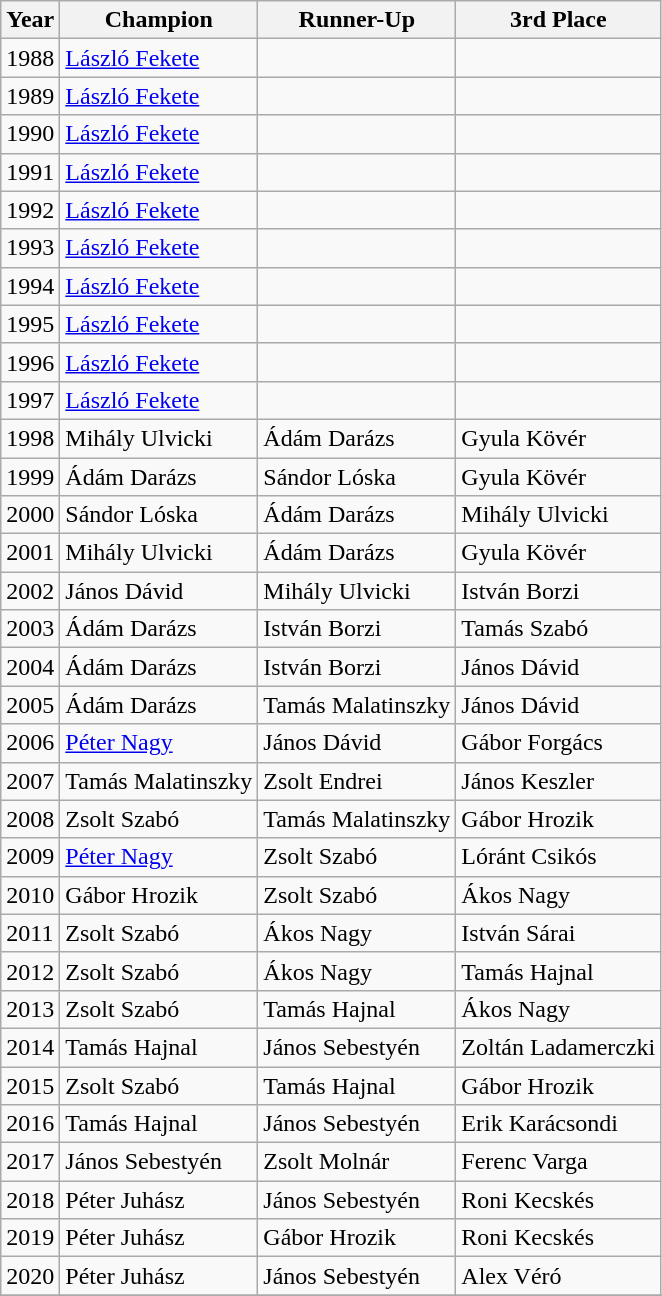<table class="wikitable">
<tr>
<th>Year</th>
<th>Champion</th>
<th>Runner-Up</th>
<th>3rd Place</th>
</tr>
<tr>
<td>1988</td>
<td> <a href='#'>László Fekete</a></td>
<td></td>
<td></td>
</tr>
<tr>
<td>1989</td>
<td> <a href='#'>László Fekete</a></td>
<td></td>
<td></td>
</tr>
<tr>
<td>1990</td>
<td> <a href='#'>László Fekete</a></td>
<td></td>
<td></td>
</tr>
<tr>
<td>1991</td>
<td> <a href='#'>László Fekete</a></td>
<td></td>
<td></td>
</tr>
<tr>
<td>1992</td>
<td> <a href='#'>László Fekete</a></td>
<td></td>
<td></td>
</tr>
<tr>
<td>1993</td>
<td> <a href='#'>László Fekete</a></td>
<td></td>
<td></td>
</tr>
<tr>
<td>1994</td>
<td> <a href='#'>László Fekete</a></td>
<td></td>
<td></td>
</tr>
<tr>
<td>1995</td>
<td> <a href='#'>László Fekete</a></td>
<td></td>
<td></td>
</tr>
<tr>
<td>1996</td>
<td> <a href='#'>László Fekete</a></td>
<td></td>
<td></td>
</tr>
<tr>
<td>1997</td>
<td> <a href='#'>László Fekete</a></td>
<td></td>
<td></td>
</tr>
<tr>
<td>1998</td>
<td> Mihály Ulvicki</td>
<td> Ádám Darázs</td>
<td> Gyula Kövér</td>
</tr>
<tr>
<td>1999</td>
<td> Ádám Darázs</td>
<td> Sándor Lóska</td>
<td> Gyula Kövér</td>
</tr>
<tr>
<td>2000</td>
<td> Sándor Lóska</td>
<td> Ádám Darázs</td>
<td> Mihály Ulvicki</td>
</tr>
<tr>
<td>2001</td>
<td> Mihály Ulvicki</td>
<td> Ádám Darázs</td>
<td> Gyula Kövér</td>
</tr>
<tr>
<td>2002</td>
<td> János Dávid</td>
<td> Mihály Ulvicki</td>
<td> István Borzi</td>
</tr>
<tr>
<td>2003</td>
<td> Ádám Darázs</td>
<td> István Borzi</td>
<td> Tamás Szabó</td>
</tr>
<tr>
<td>2004</td>
<td> Ádám Darázs</td>
<td> István Borzi</td>
<td> János Dávid</td>
</tr>
<tr>
<td>2005</td>
<td> Ádám Darázs</td>
<td> Tamás Malatinszky</td>
<td> János Dávid</td>
</tr>
<tr>
<td>2006</td>
<td> <a href='#'>Péter Nagy</a></td>
<td> János Dávid</td>
<td> Gábor Forgács</td>
</tr>
<tr>
<td>2007</td>
<td> Tamás Malatinszky</td>
<td> Zsolt Endrei</td>
<td> János Keszler</td>
</tr>
<tr>
<td>2008</td>
<td> Zsolt Szabó</td>
<td> Tamás Malatinszky</td>
<td> Gábor Hrozik</td>
</tr>
<tr>
<td>2009</td>
<td> <a href='#'>Péter Nagy</a></td>
<td> Zsolt Szabó</td>
<td> Lóránt Csikós</td>
</tr>
<tr>
<td>2010</td>
<td> Gábor Hrozik</td>
<td> Zsolt Szabó</td>
<td> Ákos Nagy</td>
</tr>
<tr>
<td>2011</td>
<td> Zsolt Szabó</td>
<td> Ákos Nagy</td>
<td> István Sárai</td>
</tr>
<tr>
<td>2012</td>
<td> Zsolt Szabó</td>
<td> Ákos Nagy</td>
<td> Tamás Hajnal</td>
</tr>
<tr>
<td>2013</td>
<td> Zsolt Szabó</td>
<td> Tamás Hajnal</td>
<td> Ákos Nagy</td>
</tr>
<tr>
<td>2014</td>
<td> Tamás Hajnal</td>
<td> János Sebestyén</td>
<td> Zoltán Ladamerczki</td>
</tr>
<tr>
<td>2015</td>
<td> Zsolt Szabó</td>
<td> Tamás Hajnal</td>
<td> Gábor Hrozik</td>
</tr>
<tr>
<td>2016</td>
<td> Tamás Hajnal</td>
<td> János Sebestyén</td>
<td> Erik Karácsondi</td>
</tr>
<tr>
<td>2017</td>
<td> János Sebestyén</td>
<td> Zsolt Molnár</td>
<td> Ferenc Varga</td>
</tr>
<tr>
<td>2018</td>
<td> Péter Juhász</td>
<td> János Sebestyén</td>
<td> Roni Kecskés</td>
</tr>
<tr>
<td>2019</td>
<td> Péter Juhász</td>
<td> Gábor Hrozik</td>
<td> Roni Kecskés</td>
</tr>
<tr>
<td>2020</td>
<td> Péter Juhász</td>
<td> János Sebestyén</td>
<td> Alex Véró</td>
</tr>
<tr>
</tr>
</table>
